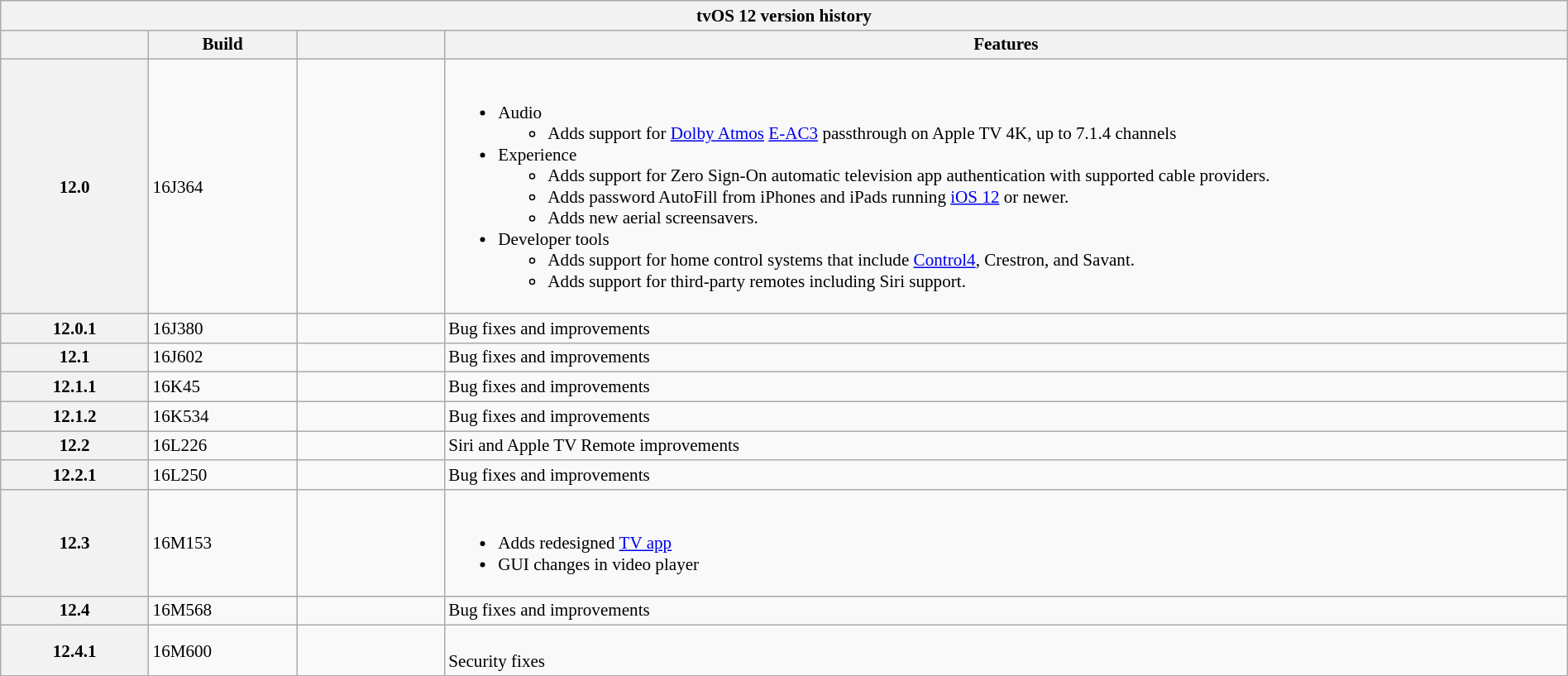<table class="wikitable mw-collapsible mw-collapsed" style="width:100%; font-size:88%;">
<tr>
<th colspan="4">tvOS 12 version history</th>
</tr>
<tr>
<th style="width:8em;"></th>
<th style="width:8em;">Build</th>
<th style="width:8em;"></th>
<th>Features</th>
</tr>
<tr>
<th>12.0</th>
<td>16J364</td>
<td></td>
<td><br><ul><li>Audio<ul><li>Adds support for <a href='#'>Dolby Atmos</a> <a href='#'>E-AC3</a> passthrough on Apple TV 4K, up to 7.1.4 channels</li></ul></li><li>Experience<ul><li>Adds support for Zero Sign-On automatic television app authentication with supported cable providers.</li><li>Adds password AutoFill from iPhones and iPads running <a href='#'>iOS 12</a> or newer.</li><li>Adds new aerial screensavers.</li></ul></li><li>Developer tools<ul><li>Adds support for home control systems that include <a href='#'>Control4</a>, Crestron, and Savant.</li><li>Adds support for third-party remotes including Siri support.</li></ul></li></ul></td>
</tr>
<tr>
<th>12.0.1</th>
<td>16J380</td>
<td></td>
<td>Bug fixes and improvements</td>
</tr>
<tr>
<th>12.1</th>
<td>16J602</td>
<td></td>
<td>Bug fixes and improvements</td>
</tr>
<tr>
<th>12.1.1</th>
<td>16K45</td>
<td></td>
<td>Bug fixes and improvements</td>
</tr>
<tr>
<th>12.1.2</th>
<td>16K534</td>
<td></td>
<td>Bug fixes and improvements</td>
</tr>
<tr>
<th>12.2</th>
<td>16L226</td>
<td></td>
<td>Siri and Apple TV Remote improvements</td>
</tr>
<tr>
<th>12.2.1</th>
<td>16L250</td>
<td></td>
<td>Bug fixes and improvements</td>
</tr>
<tr>
<th>12.3</th>
<td>16M153</td>
<td></td>
<td><br><ul><li>Adds redesigned <a href='#'>TV app</a></li><li>GUI changes in video player</li></ul></td>
</tr>
<tr>
<th>12.4</th>
<td>16M568</td>
<td></td>
<td>Bug fixes and improvements</td>
</tr>
<tr>
<th>12.4.1</th>
<td>16M600</td>
<td></td>
<td><br>Security fixes</td>
</tr>
</table>
